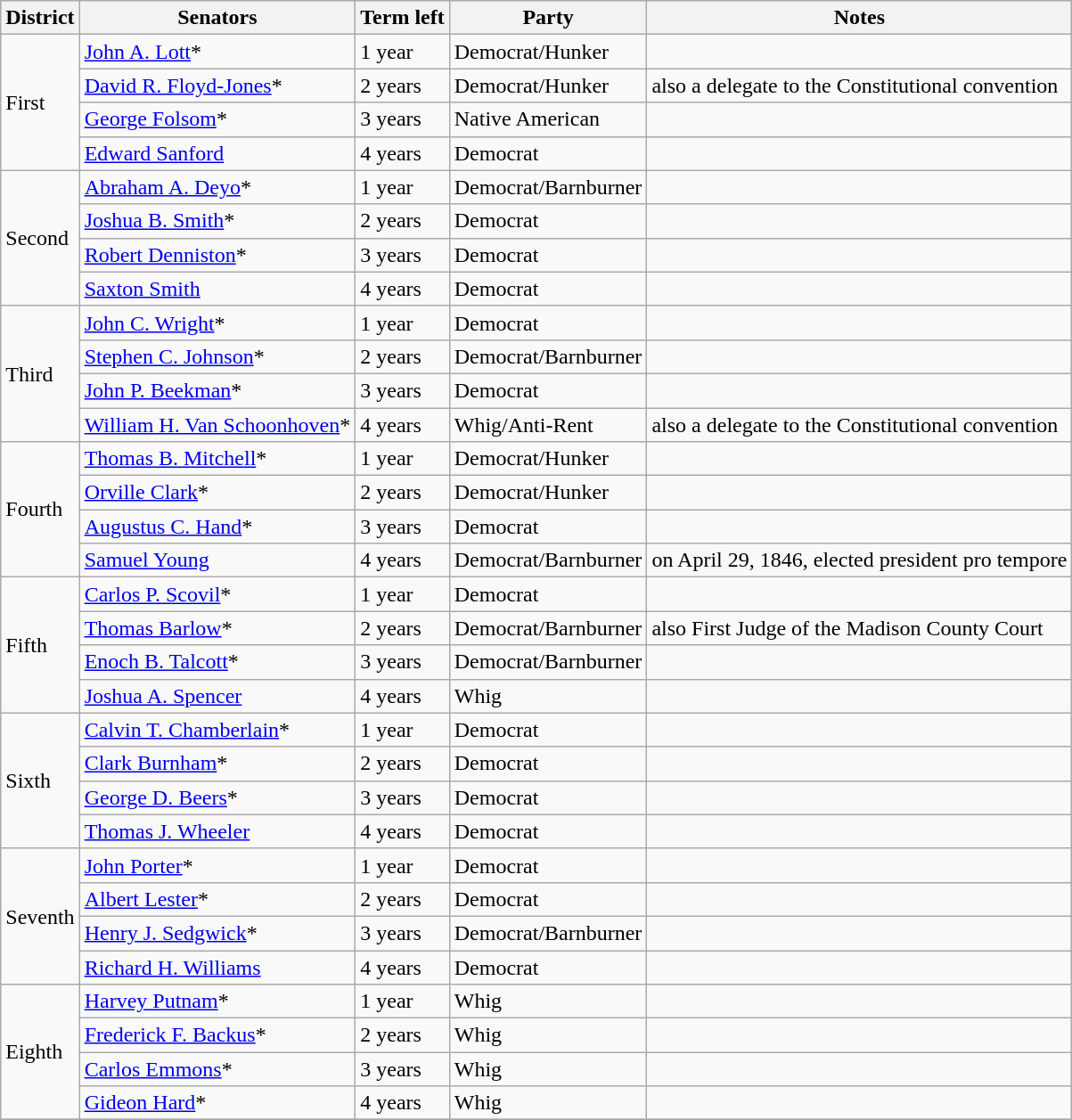<table class=wikitable>
<tr>
<th>District</th>
<th>Senators</th>
<th>Term left</th>
<th>Party</th>
<th>Notes</th>
</tr>
<tr>
<td rowspan="4">First</td>
<td><a href='#'>John A. Lott</a>*</td>
<td>1 year</td>
<td>Democrat/Hunker</td>
<td></td>
</tr>
<tr>
<td><a href='#'>David R. Floyd-Jones</a>*</td>
<td>2 years</td>
<td>Democrat/Hunker</td>
<td>also a delegate to the Constitutional convention</td>
</tr>
<tr>
<td><a href='#'>George Folsom</a>*</td>
<td>3 years</td>
<td>Native American</td>
<td></td>
</tr>
<tr>
<td><a href='#'>Edward Sanford</a></td>
<td>4 years</td>
<td>Democrat</td>
<td></td>
</tr>
<tr>
<td rowspan="4">Second</td>
<td><a href='#'>Abraham A. Deyo</a>*</td>
<td>1 year</td>
<td>Democrat/Barnburner</td>
<td></td>
</tr>
<tr>
<td><a href='#'>Joshua B. Smith</a>*</td>
<td>2 years</td>
<td>Democrat</td>
<td></td>
</tr>
<tr>
<td><a href='#'>Robert Denniston</a>*</td>
<td>3 years</td>
<td>Democrat</td>
<td></td>
</tr>
<tr>
<td><a href='#'>Saxton Smith</a></td>
<td>4 years</td>
<td>Democrat</td>
<td></td>
</tr>
<tr>
<td rowspan="4">Third</td>
<td><a href='#'>John C. Wright</a>*</td>
<td>1 year</td>
<td>Democrat</td>
<td></td>
</tr>
<tr>
<td><a href='#'>Stephen C. Johnson</a>*</td>
<td>2 years</td>
<td>Democrat/Barnburner</td>
<td></td>
</tr>
<tr>
<td><a href='#'>John P. Beekman</a>*</td>
<td>3 years</td>
<td>Democrat</td>
<td></td>
</tr>
<tr>
<td><a href='#'>William H. Van Schoonhoven</a>*</td>
<td>4 years</td>
<td>Whig/Anti-Rent</td>
<td>also a delegate to the Constitutional convention</td>
</tr>
<tr>
<td rowspan="4">Fourth</td>
<td><a href='#'>Thomas B. Mitchell</a>*</td>
<td>1 year</td>
<td>Democrat/Hunker</td>
<td></td>
</tr>
<tr>
<td><a href='#'>Orville Clark</a>*</td>
<td>2 years</td>
<td>Democrat/Hunker</td>
<td></td>
</tr>
<tr>
<td><a href='#'>Augustus C. Hand</a>*</td>
<td>3 years</td>
<td>Democrat</td>
<td></td>
</tr>
<tr>
<td><a href='#'>Samuel Young</a></td>
<td>4 years</td>
<td>Democrat/Barnburner</td>
<td>on April 29, 1846, elected president pro tempore</td>
</tr>
<tr>
<td rowspan="4">Fifth</td>
<td><a href='#'>Carlos P. Scovil</a>*</td>
<td>1 year</td>
<td>Democrat</td>
<td></td>
</tr>
<tr>
<td><a href='#'>Thomas Barlow</a>*</td>
<td>2 years</td>
<td>Democrat/Barnburner</td>
<td>also First Judge of the Madison County Court</td>
</tr>
<tr>
<td><a href='#'>Enoch B. Talcott</a>*</td>
<td>3 years</td>
<td>Democrat/Barnburner</td>
<td></td>
</tr>
<tr>
<td><a href='#'>Joshua A. Spencer</a></td>
<td>4 years</td>
<td>Whig</td>
<td></td>
</tr>
<tr>
<td rowspan="4">Sixth</td>
<td><a href='#'>Calvin T. Chamberlain</a>*</td>
<td>1 year</td>
<td>Democrat</td>
<td></td>
</tr>
<tr>
<td><a href='#'>Clark Burnham</a>*</td>
<td>2 years</td>
<td>Democrat</td>
<td></td>
</tr>
<tr>
<td><a href='#'>George D. Beers</a>*</td>
<td>3 years</td>
<td>Democrat</td>
<td></td>
</tr>
<tr>
<td><a href='#'>Thomas J. Wheeler</a></td>
<td>4 years</td>
<td>Democrat</td>
<td></td>
</tr>
<tr>
<td rowspan="4">Seventh</td>
<td><a href='#'>John Porter</a>*</td>
<td>1 year</td>
<td>Democrat</td>
<td></td>
</tr>
<tr>
<td><a href='#'>Albert Lester</a>*</td>
<td>2 years</td>
<td>Democrat</td>
<td></td>
</tr>
<tr>
<td><a href='#'>Henry J. Sedgwick</a>*</td>
<td>3 years</td>
<td>Democrat/Barnburner</td>
<td></td>
</tr>
<tr>
<td><a href='#'>Richard H. Williams</a></td>
<td>4 years</td>
<td>Democrat</td>
<td></td>
</tr>
<tr>
<td rowspan="4">Eighth</td>
<td><a href='#'>Harvey Putnam</a>*</td>
<td>1 year</td>
<td>Whig</td>
<td></td>
</tr>
<tr>
<td><a href='#'>Frederick F. Backus</a>*</td>
<td>2 years</td>
<td>Whig</td>
<td></td>
</tr>
<tr>
<td><a href='#'>Carlos Emmons</a>*</td>
<td>3 years</td>
<td>Whig</td>
<td></td>
</tr>
<tr>
<td><a href='#'>Gideon Hard</a>*</td>
<td>4 years</td>
<td>Whig</td>
<td></td>
</tr>
<tr>
</tr>
</table>
